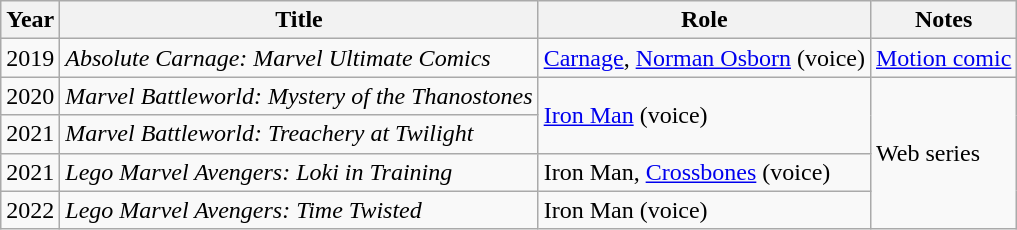<table class="wikitable sortable">
<tr>
<th>Year</th>
<th>Title</th>
<th>Role</th>
<th>Notes</th>
</tr>
<tr>
<td>2019</td>
<td><em>Absolute Carnage: Marvel Ultimate Comics</em></td>
<td><a href='#'>Carnage</a>, <a href='#'>Norman Osborn</a> (voice)</td>
<td><a href='#'>Motion comic</a></td>
</tr>
<tr>
<td>2020</td>
<td><em>Marvel Battleworld: Mystery of the Thanostones</em></td>
<td rowspan="2"><a href='#'>Iron Man</a> (voice)</td>
<td rowspan="4">Web series</td>
</tr>
<tr>
<td>2021</td>
<td><em>Marvel Battleworld: Treachery at Twilight</em></td>
</tr>
<tr>
<td>2021</td>
<td><em>Lego Marvel Avengers: Loki in Training</em></td>
<td>Iron Man, <a href='#'>Crossbones</a> (voice)</td>
</tr>
<tr>
<td>2022</td>
<td><em>Lego Marvel Avengers: Time Twisted</em></td>
<td>Iron Man (voice)</td>
</tr>
</table>
